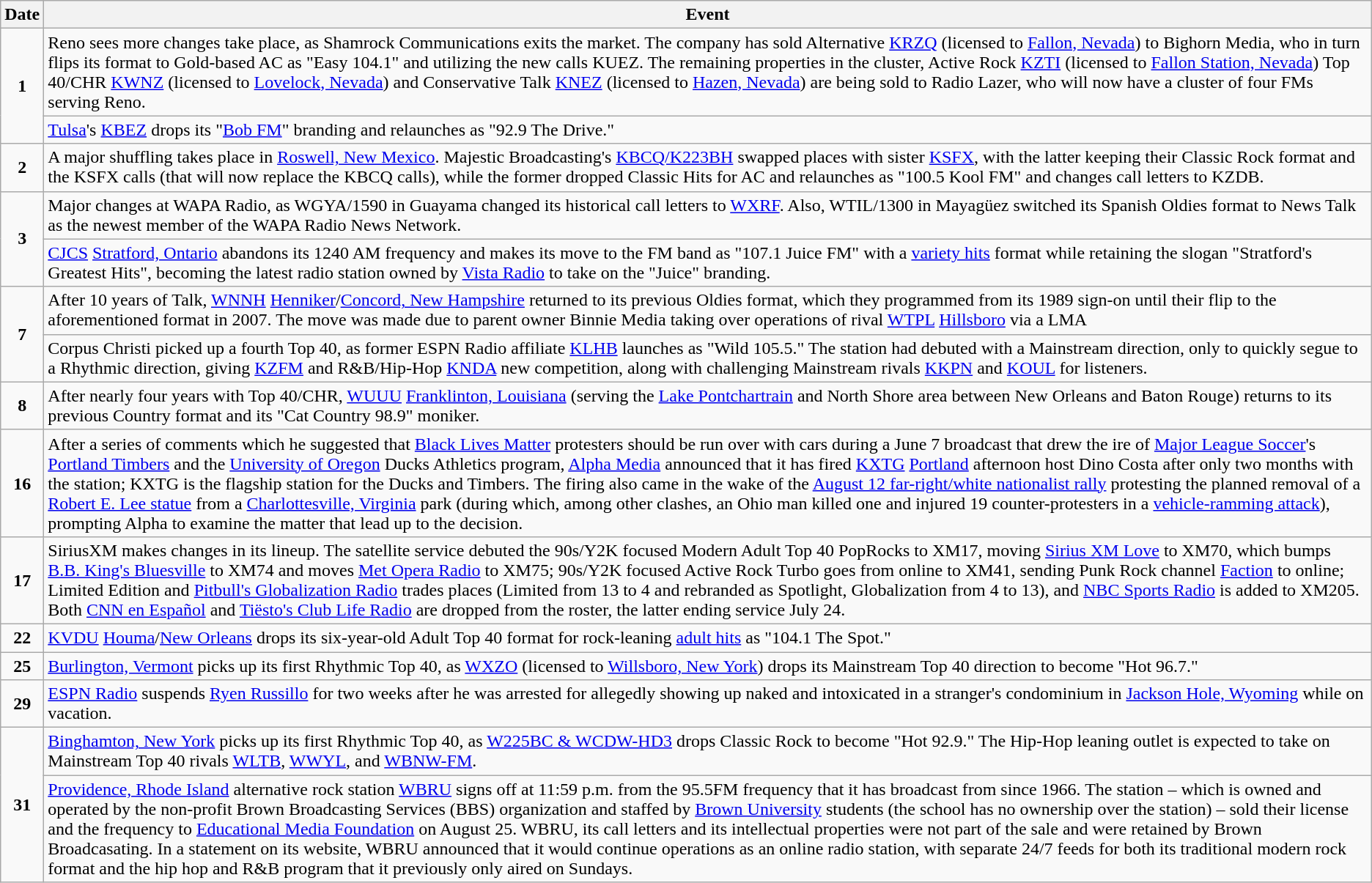<table class="wikitable">
<tr>
<th>Date</th>
<th>Event</th>
</tr>
<tr>
<td style="text-align:center;" rowspan=2><strong>1</strong></td>
<td>Reno sees more changes take place, as Shamrock Communications exits the market. The company has sold Alternative <a href='#'>KRZQ</a> (licensed to <a href='#'>Fallon, Nevada</a>) to Bighorn Media, who in turn flips its format to Gold-based AC as "Easy 104.1" and utilizing the new calls KUEZ. The remaining properties in the cluster, Active Rock <a href='#'>KZTI</a> (licensed to <a href='#'>Fallon Station, Nevada</a>) Top 40/CHR <a href='#'>KWNZ</a> (licensed to <a href='#'>Lovelock, Nevada</a>) and Conservative Talk <a href='#'>KNEZ</a> (licensed to <a href='#'>Hazen, Nevada</a>) are being sold to Radio Lazer, who will now have a cluster of four FMs serving Reno.</td>
</tr>
<tr>
<td><a href='#'>Tulsa</a>'s <a href='#'>KBEZ</a> drops its "<a href='#'>Bob FM</a>" branding and relaunches as "92.9 The Drive."</td>
</tr>
<tr>
<td style="text-align:center;"><strong>2</strong></td>
<td>A major shuffling takes place in <a href='#'>Roswell, New Mexico</a>. Majestic Broadcasting's <a href='#'>KBCQ/K223BH</a> swapped places with sister <a href='#'>KSFX</a>, with the latter keeping their Classic Rock format and the KSFX calls (that will now replace the KBCQ calls), while the former dropped Classic Hits for AC and relaunches as "100.5 Kool FM" and changes call letters to KZDB.</td>
</tr>
<tr>
<td style="text-align:center;" rowspan=2><strong>3</strong></td>
<td>Major changes at WAPA Radio, as WGYA/1590 in Guayama changed its historical call letters to <a href='#'>WXRF</a>. Also, WTIL/1300 in Mayagüez switched its Spanish Oldies format to  News Talk as the newest member of the WAPA Radio News Network.</td>
</tr>
<tr>
<td><a href='#'>CJCS</a> <a href='#'>Stratford, Ontario</a> abandons its 1240 AM frequency  and makes its move to the FM band as "107.1 Juice FM" with a <a href='#'>variety hits</a> format while retaining the slogan "Stratford's Greatest Hits", becoming the latest radio station owned by <a href='#'>Vista Radio</a> to take on the "Juice" branding.</td>
</tr>
<tr>
<td style="text-align:center;" rowspan=2><strong>7</strong></td>
<td>After 10 years of Talk, <a href='#'>WNNH</a> <a href='#'>Henniker</a>/<a href='#'>Concord, New Hampshire</a> returned to its previous Oldies format, which they programmed from its 1989 sign-on until their flip to the aforementioned format in 2007. The move was made due to parent owner Binnie Media taking over operations of rival <a href='#'>WTPL</a> <a href='#'>Hillsboro</a> via a LMA</td>
</tr>
<tr>
<td>Corpus Christi picked up a fourth Top 40, as former ESPN Radio affiliate <a href='#'>KLHB</a> launches as "Wild 105.5." The station had debuted with a Mainstream direction, only to quickly segue to a Rhythmic direction, giving <a href='#'>KZFM</a> and R&B/Hip-Hop <a href='#'>KNDA</a> new competition, along with challenging Mainstream rivals <a href='#'>KKPN</a> and <a href='#'>KOUL</a> for listeners.</td>
</tr>
<tr>
<td style="text-align:center;"><strong>8</strong></td>
<td>After nearly four years with Top 40/CHR, <a href='#'>WUUU</a> <a href='#'>Franklinton, Louisiana</a> (serving the <a href='#'>Lake Pontchartrain</a> and North Shore area between New Orleans and Baton Rouge) returns to its previous Country format and its "Cat Country 98.9" moniker.</td>
</tr>
<tr>
<td style="text-align:center;"><strong>16</strong></td>
<td>After a series of comments which he suggested that <a href='#'>Black Lives Matter</a> protesters should be run over with cars during a June 7 broadcast that drew the ire of <a href='#'>Major League Soccer</a>'s <a href='#'>Portland Timbers</a> and the <a href='#'>University of Oregon</a> Ducks Athletics program, <a href='#'>Alpha Media</a> announced that it has fired <a href='#'>KXTG</a> <a href='#'>Portland</a> afternoon host Dino Costa after only two months with the station; KXTG is the flagship station for the Ducks and Timbers. The firing also came in the wake of the <a href='#'>August 12 far-right/white nationalist rally</a> protesting the planned removal of a <a href='#'>Robert E. Lee statue</a> from a <a href='#'>Charlottesville, Virginia</a> park (during which, among other clashes, an Ohio man killed one and injured 19 counter-protesters in a <a href='#'>vehicle-ramming attack</a>), prompting Alpha to examine the matter that lead up to the decision.</td>
</tr>
<tr>
<td style="text-align:center;"><strong>17</strong></td>
<td>SiriusXM makes changes in its lineup. The satellite service debuted the 90s/Y2K focused Modern Adult Top 40 PopRocks to XM17, moving <a href='#'>Sirius XM Love</a> to XM70, which bumps <a href='#'>B.B. King's Bluesville</a> to XM74 and moves <a href='#'>Met Opera Radio</a> to XM75; 90s/Y2K focused Active Rock Turbo goes from online to XM41, sending Punk Rock channel <a href='#'>Faction</a> to online; Limited Edition and <a href='#'>Pitbull's Globalization Radio</a> trades places (Limited from 13 to 4 and rebranded as Spotlight, Globalization from 4 to 13), and <a href='#'>NBC Sports Radio</a> is added to XM205. Both <a href='#'>CNN en Español</a> and <a href='#'>Tiësto's Club Life Radio</a> are dropped from the roster, the latter ending service July 24.</td>
</tr>
<tr>
<td style="text-align:center;"><strong>22</strong></td>
<td><a href='#'>KVDU</a> <a href='#'>Houma</a>/<a href='#'>New Orleans</a> drops its six-year-old Adult Top 40 format for rock-leaning <a href='#'>adult hits</a> as "104.1 The Spot."</td>
</tr>
<tr>
<td style="text-align:center;"><strong>25</strong></td>
<td><a href='#'>Burlington, Vermont</a> picks up its first Rhythmic Top 40, as <a href='#'>WXZO</a> (licensed to <a href='#'>Willsboro, New York</a>) drops its Mainstream Top 40 direction to become "Hot 96.7."</td>
</tr>
<tr>
<td style="text-align:center;"><strong>29</strong></td>
<td><a href='#'>ESPN Radio</a> suspends <a href='#'>Ryen Russillo</a> for two weeks after he was arrested for allegedly showing up naked and intoxicated in a stranger's condominium in <a href='#'>Jackson Hole, Wyoming</a> while on vacation.</td>
</tr>
<tr>
<td style="text-align:center;" rowspan=2><strong>31</strong></td>
<td><a href='#'>Binghamton, New York</a> picks up its first Rhythmic Top 40, as <a href='#'>W225BC & WCDW-HD3</a> drops Classic Rock to become "Hot 92.9." The Hip-Hop leaning outlet is expected to take on Mainstream Top 40 rivals <a href='#'>WLTB</a>, <a href='#'>WWYL</a>, and <a href='#'>WBNW-FM</a>.</td>
</tr>
<tr>
<td><a href='#'>Providence, Rhode Island</a> alternative rock station <a href='#'>WBRU</a> signs off at 11:59 p.m. from the 95.5FM frequency that it has broadcast from since 1966. The station – which is owned and operated by the non-profit Brown Broadcasting Services (BBS) organization and staffed by <a href='#'>Brown University</a> students (the school has no ownership over the station) – sold their license and the frequency to <a href='#'>Educational Media Foundation</a> on August 25. WBRU, its call letters and its intellectual properties were not part of the sale and were retained by Brown Broadcasating. In a statement on its website, WBRU announced that it would continue operations as an online radio station, with separate 24/7 feeds for both its traditional modern rock format and the hip hop and R&B program that it previously only aired on Sundays.</td>
</tr>
</table>
